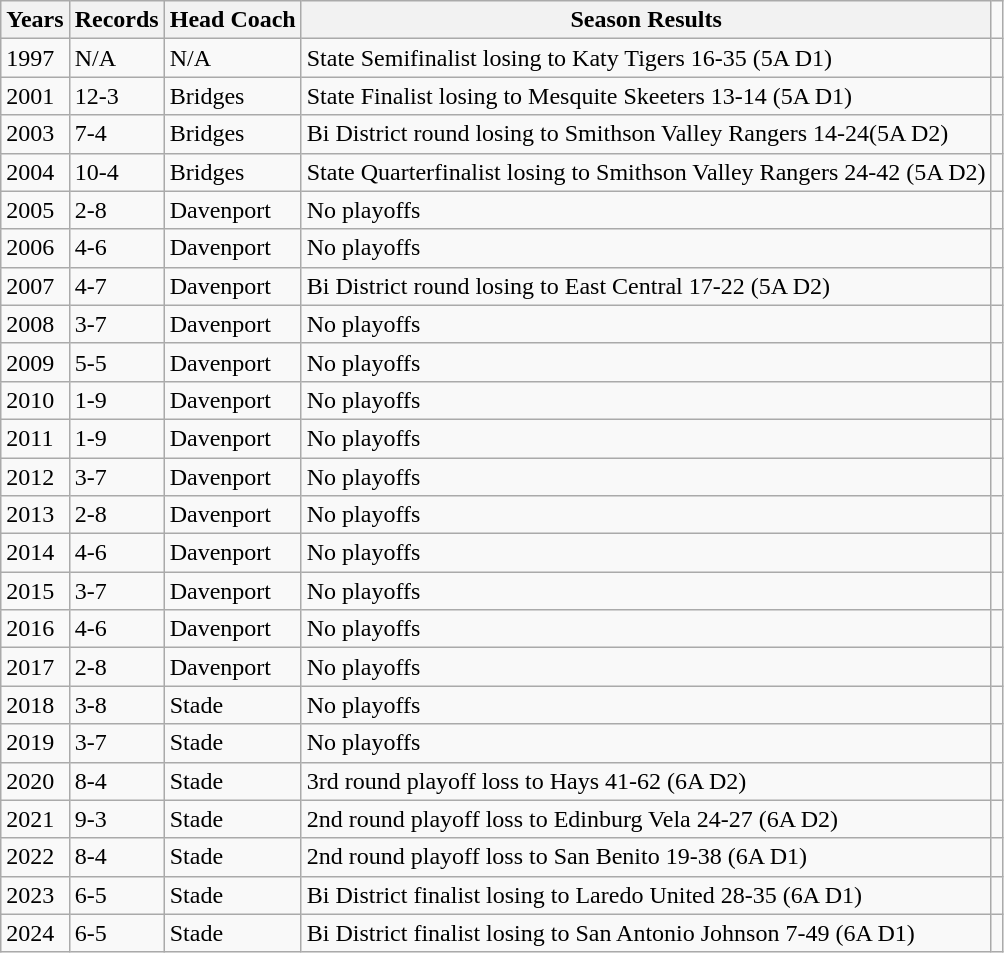<table class="wikitable">
<tr>
<th>Years</th>
<th>Records</th>
<th>Head Coach</th>
<th>Season Results</th>
</tr>
<tr>
<td>1997</td>
<td>N/A</td>
<td>N/A</td>
<td>State Semifinalist losing to Katy Tigers 16-35 (5A D1)</td>
<td></td>
</tr>
<tr>
<td>2001</td>
<td>12-3</td>
<td>Bridges</td>
<td>State Finalist losing to Mesquite Skeeters 13-14 (5A D1)</td>
<td></td>
</tr>
<tr>
<td>2003</td>
<td>7-4</td>
<td>Bridges</td>
<td>Bi District round losing to Smithson Valley Rangers 14-24(5A D2)</td>
<td></td>
</tr>
<tr>
<td>2004</td>
<td>10-4</td>
<td>Bridges</td>
<td>State Quarterfinalist losing to Smithson Valley Rangers 24-42 (5A D2)</td>
<td></td>
</tr>
<tr>
<td>2005</td>
<td>2-8</td>
<td>Davenport</td>
<td>No playoffs</td>
<td></td>
</tr>
<tr>
<td>2006</td>
<td>4-6</td>
<td>Davenport</td>
<td>No playoffs</td>
<td></td>
</tr>
<tr>
<td>2007</td>
<td>4-7</td>
<td>Davenport</td>
<td>Bi District round losing to East Central 17-22 (5A D2)</td>
<td></td>
</tr>
<tr>
<td>2008</td>
<td>3-7</td>
<td>Davenport</td>
<td>No playoffs</td>
<td></td>
</tr>
<tr>
<td>2009</td>
<td>5-5</td>
<td>Davenport</td>
<td>No playoffs</td>
<td></td>
</tr>
<tr>
<td>2010</td>
<td>1-9</td>
<td>Davenport</td>
<td>No playoffs</td>
<td></td>
</tr>
<tr>
<td>2011</td>
<td>1-9</td>
<td>Davenport</td>
<td>No playoffs</td>
<td></td>
</tr>
<tr>
<td>2012</td>
<td>3-7</td>
<td>Davenport</td>
<td>No playoffs</td>
<td></td>
</tr>
<tr>
<td>2013</td>
<td>2-8</td>
<td>Davenport</td>
<td>No playoffs</td>
<td></td>
</tr>
<tr>
<td>2014</td>
<td>4-6</td>
<td>Davenport</td>
<td>No playoffs</td>
<td></td>
</tr>
<tr>
<td>2015</td>
<td>3-7</td>
<td>Davenport</td>
<td>No playoffs</td>
<td></td>
</tr>
<tr>
<td>2016</td>
<td>4-6</td>
<td>Davenport</td>
<td>No playoffs</td>
<td></td>
</tr>
<tr>
<td>2017</td>
<td>2-8</td>
<td>Davenport</td>
<td>No playoffs</td>
<td></td>
</tr>
<tr>
<td>2018</td>
<td>3-8</td>
<td>Stade</td>
<td>No playoffs</td>
<td></td>
</tr>
<tr>
<td>2019</td>
<td>3-7</td>
<td>Stade</td>
<td>No playoffs</td>
<td></td>
</tr>
<tr>
<td>2020</td>
<td>8-4</td>
<td>Stade</td>
<td>3rd round playoff loss to Hays 41-62 (6A D2)</td>
<td></td>
</tr>
<tr>
<td>2021</td>
<td>9-3</td>
<td>Stade</td>
<td>2nd round playoff loss to Edinburg Vela 24-27 (6A D2)</td>
<td></td>
</tr>
<tr>
<td>2022</td>
<td>8-4</td>
<td>Stade</td>
<td>2nd round playoff loss to San Benito 19-38 (6A D1)</td>
<td></td>
</tr>
<tr>
<td>2023</td>
<td>6-5</td>
<td>Stade</td>
<td>Bi District finalist losing to Laredo United 28-35 (6A D1)</td>
<td></td>
</tr>
<tr>
<td>2024</td>
<td>6-5</td>
<td>Stade</td>
<td>Bi District finalist losing to San Antonio Johnson 7-49 (6A D1)</td>
<td></td>
</tr>
</table>
